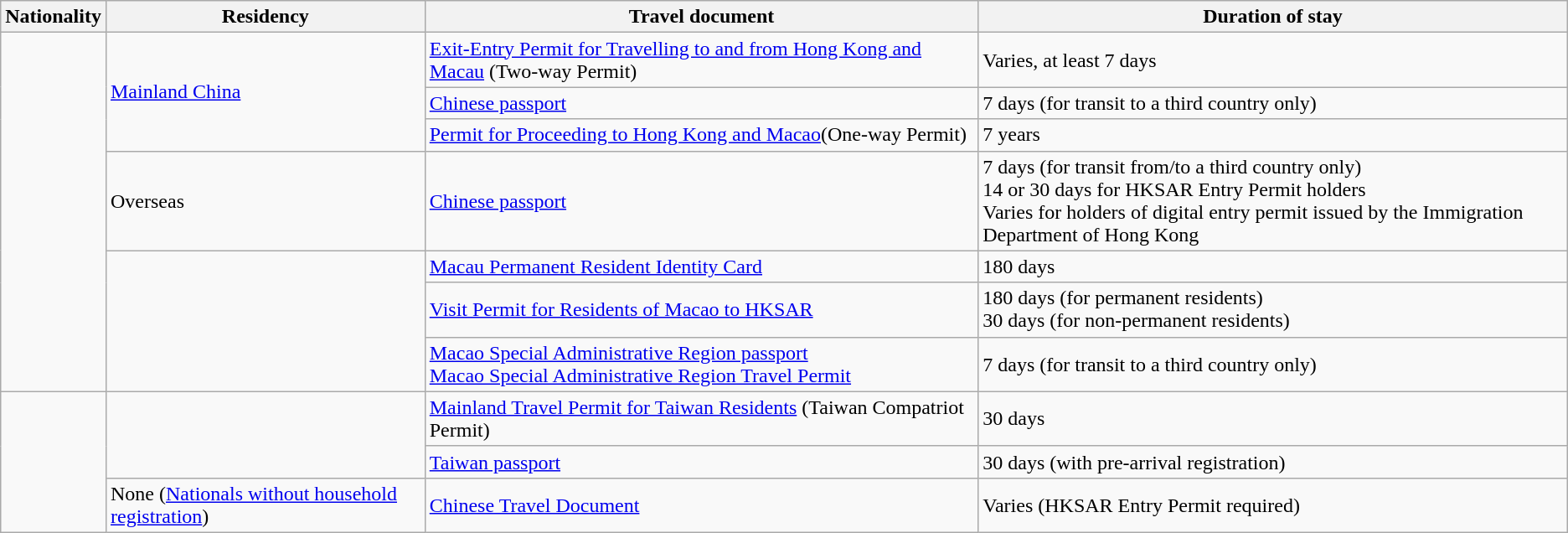<table class="wikitable">
<tr>
<th>Nationality</th>
<th>Residency</th>
<th>Travel document</th>
<th>Duration of stay</th>
</tr>
<tr>
<td rowspan="7"></td>
<td rowspan="3"> <a href='#'>Mainland China</a></td>
<td><a href='#'>Exit-Entry Permit for Travelling to and from Hong Kong and Macau</a> (Two-way Permit)<br></td>
<td>Varies, at least 7 days</td>
</tr>
<tr>
<td><a href='#'>Chinese passport</a></td>
<td>7 days (for transit to a third country only)</td>
</tr>
<tr>
<td><a href='#'>Permit for Proceeding to Hong Kong and Macao</a>(One-way Permit)</td>
<td>7 years</td>
</tr>
<tr>
<td>Overseas</td>
<td><a href='#'>Chinese passport</a></td>
<td>7 days (for transit from/to a third country only)<br>14 or 30 days for HKSAR Entry Permit holders<br>Varies for holders of digital entry permit issued by the Immigration Department of Hong Kong</td>
</tr>
<tr>
<td rowspan="3"></td>
<td><a href='#'>Macau Permanent Resident Identity Card</a></td>
<td>180 days</td>
</tr>
<tr>
<td><a href='#'>Visit Permit for Residents of Macao to HKSAR</a></td>
<td>180 days (for permanent residents)<br>30 days (for non-permanent residents)</td>
</tr>
<tr>
<td><a href='#'>Macao Special Administrative Region passport</a><br><a href='#'>Macao Special Administrative Region Travel Permit</a></td>
<td>7 days (for transit to a third country only)</td>
</tr>
<tr>
<td rowspan="3"></td>
<td rowspan="2"></td>
<td><a href='#'>Mainland Travel Permit for Taiwan Residents</a> (Taiwan Compatriot Permit)</td>
<td>30 days</td>
</tr>
<tr>
<td><a href='#'>Taiwan passport</a></td>
<td>30 days (with pre-arrival registration)</td>
</tr>
<tr>
<td>None (<a href='#'>Nationals without household registration</a>)</td>
<td><a href='#'>Chinese Travel Document</a></td>
<td>Varies (HKSAR Entry Permit required)</td>
</tr>
</table>
